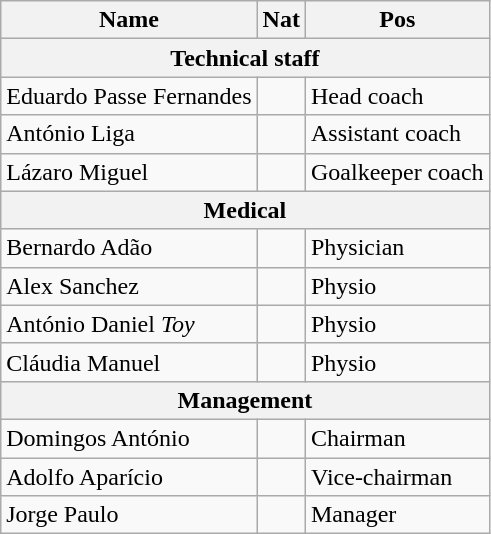<table class="wikitable ve-ce-branchNode ve-ce-tableNode">
<tr>
<th>Name</th>
<th>Nat</th>
<th>Pos</th>
</tr>
<tr>
<th colspan="4">Technical staff</th>
</tr>
<tr>
<td>Eduardo Passe Fernandes</td>
<td></td>
<td>Head coach</td>
</tr>
<tr>
<td>António Liga</td>
<td></td>
<td>Assistant coach</td>
</tr>
<tr>
<td>Lázaro Miguel</td>
<td></td>
<td>Goalkeeper coach</td>
</tr>
<tr>
<th colspan="4">Medical</th>
</tr>
<tr>
<td>Bernardo Adão</td>
<td></td>
<td>Physician</td>
</tr>
<tr>
<td>Alex Sanchez</td>
<td></td>
<td>Physio</td>
</tr>
<tr>
<td>António Daniel <em>Toy</em></td>
<td></td>
<td>Physio</td>
</tr>
<tr>
<td>Cláudia Manuel</td>
<td></td>
<td>Physio</td>
</tr>
<tr>
<th colspan="4">Management</th>
</tr>
<tr>
<td>Domingos António</td>
<td></td>
<td>Chairman</td>
</tr>
<tr>
<td>Adolfo Aparício</td>
<td></td>
<td>Vice-chairman</td>
</tr>
<tr>
<td>Jorge Paulo</td>
<td></td>
<td>Manager</td>
</tr>
</table>
